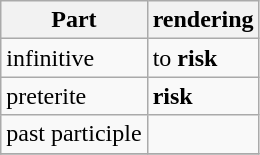<table class="wikitable">
<tr>
<th>Part</th>
<th>rendering</th>
</tr>
<tr>
<td>infinitive</td>
<td>to <strong>risk</strong></td>
</tr>
<tr>
<td>preterite</td>
<td><strong>risk</strong></td>
</tr>
<tr>
<td>past participle</td>
<td><strong></strong></td>
</tr>
<tr>
</tr>
</table>
